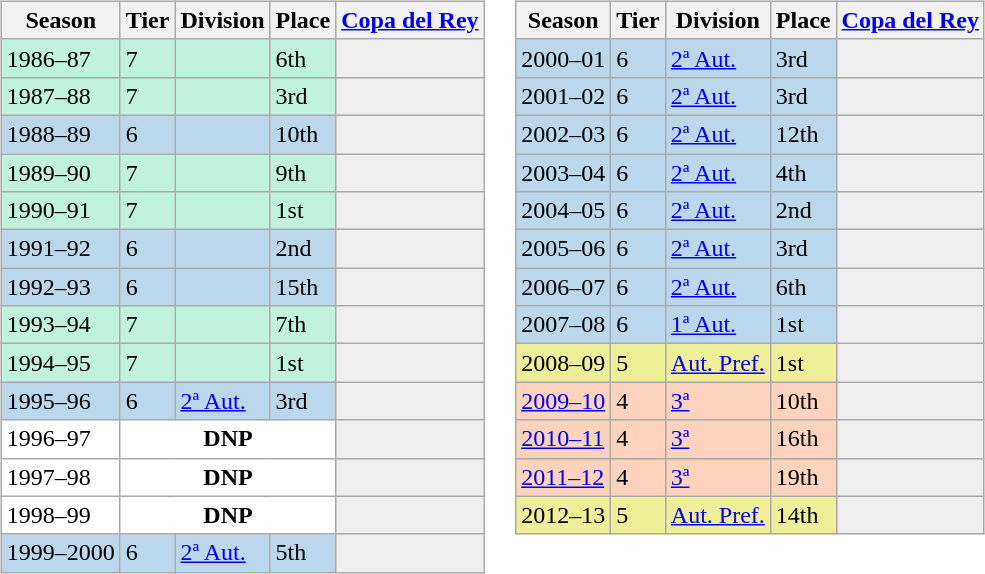<table>
<tr>
<td valign="top" width=0%><br><table class="wikitable">
<tr style="background:#f0f6fa;">
<th>Season</th>
<th>Tier</th>
<th>Division</th>
<th>Place</th>
<th><a href='#'>Copa del Rey</a></th>
</tr>
<tr>
<td style="background:#C0F2DF;">1986–87</td>
<td style="background:#C0F2DF;">7</td>
<td style="background:#C0F2DF;"></td>
<td style="background:#C0F2DF;">6th</td>
<th style="background:#efefef;"></th>
</tr>
<tr>
<td style="background:#C0F2DF;">1987–88</td>
<td style="background:#C0F2DF;">7</td>
<td style="background:#C0F2DF;"></td>
<td style="background:#C0F2DF;">3rd</td>
<th style="background:#efefef;"></th>
</tr>
<tr>
<td style="background:#BBD7EC;">1988–89</td>
<td style="background:#BBD7EC;">6</td>
<td style="background:#BBD7EC;"></td>
<td style="background:#BBD7EC;">10th</td>
<td style="background:#efefef;"></td>
</tr>
<tr>
<td style="background:#C0F2DF;">1989–90</td>
<td style="background:#C0F2DF;">7</td>
<td style="background:#C0F2DF;"></td>
<td style="background:#C0F2DF;">9th</td>
<th style="background:#efefef;"></th>
</tr>
<tr>
<td style="background:#C0F2DF;">1990–91</td>
<td style="background:#C0F2DF;">7</td>
<td style="background:#C0F2DF;"></td>
<td style="background:#C0F2DF;">1st</td>
<th style="background:#efefef;"></th>
</tr>
<tr>
<td style="background:#BBD7EC;">1991–92</td>
<td style="background:#BBD7EC;">6</td>
<td style="background:#BBD7EC;"></td>
<td style="background:#BBD7EC;">2nd</td>
<td style="background:#efefef;"></td>
</tr>
<tr>
<td style="background:#BBD7EC;">1992–93</td>
<td style="background:#BBD7EC;">6</td>
<td style="background:#BBD7EC;"></td>
<td style="background:#BBD7EC;">15th</td>
<td style="background:#efefef;"></td>
</tr>
<tr>
<td style="background:#C0F2DF;">1993–94</td>
<td style="background:#C0F2DF;">7</td>
<td style="background:#C0F2DF;"></td>
<td style="background:#C0F2DF;">7th</td>
<th style="background:#efefef;"></th>
</tr>
<tr>
<td style="background:#C0F2DF;">1994–95</td>
<td style="background:#C0F2DF;">7</td>
<td style="background:#C0F2DF;"></td>
<td style="background:#C0F2DF;">1st</td>
<th style="background:#efefef;"></th>
</tr>
<tr>
<td style="background:#BBD7EC;">1995–96</td>
<td style="background:#BBD7EC;">6</td>
<td style="background:#BBD7EC;"><a href='#'>2ª Aut.</a></td>
<td style="background:#BBD7EC;">3rd</td>
<td style="background:#efefef;"></td>
</tr>
<tr>
<td style="background:#FFFFFF;">1996–97</td>
<th style="background:#FFFFFF;" colspan="3">DNP</th>
<td style="background:#efefef;"></td>
</tr>
<tr>
<td style="background:#FFFFFF;">1997–98</td>
<th style="background:#FFFFFF;" colspan="3">DNP</th>
<td style="background:#efefef;"></td>
</tr>
<tr>
<td style="background:#FFFFFF;">1998–99</td>
<th style="background:#FFFFFF;" colspan="3">DNP</th>
<td style="background:#efefef;"></td>
</tr>
<tr>
<td style="background:#BBD7EC;">1999–2000</td>
<td style="background:#BBD7EC;">6</td>
<td style="background:#BBD7EC;"><a href='#'>2ª Aut.</a></td>
<td style="background:#BBD7EC;">5th</td>
<td style="background:#efefef;"></td>
</tr>
</table>
</td>
<td valign="top" width=0%><br><table class="wikitable">
<tr style="background:#f0f6fa;">
<th>Season</th>
<th>Tier</th>
<th>Division</th>
<th>Place</th>
<th><a href='#'>Copa del Rey</a></th>
</tr>
<tr>
<td style="background:#BBD7EC;">2000–01</td>
<td style="background:#BBD7EC;">6</td>
<td style="background:#BBD7EC;"><a href='#'>2ª Aut.</a></td>
<td style="background:#BBD7EC;">3rd</td>
<td style="background:#efefef;"></td>
</tr>
<tr>
<td style="background:#BBD7EC;">2001–02</td>
<td style="background:#BBD7EC;">6</td>
<td style="background:#BBD7EC;"><a href='#'>2ª Aut.</a></td>
<td style="background:#BBD7EC;">3rd</td>
<td style="background:#efefef;"></td>
</tr>
<tr>
<td style="background:#BBD7EC;">2002–03</td>
<td style="background:#BBD7EC;">6</td>
<td style="background:#BBD7EC;"><a href='#'>2ª Aut.</a></td>
<td style="background:#BBD7EC;">12th</td>
<td style="background:#efefef;"></td>
</tr>
<tr>
<td style="background:#BBD7EC;">2003–04</td>
<td style="background:#BBD7EC;">6</td>
<td style="background:#BBD7EC;"><a href='#'>2ª Aut.</a></td>
<td style="background:#BBD7EC;">4th</td>
<td style="background:#efefef;"></td>
</tr>
<tr>
<td style="background:#BBD7EC;">2004–05</td>
<td style="background:#BBD7EC;">6</td>
<td style="background:#BBD7EC;"><a href='#'>2ª Aut.</a></td>
<td style="background:#BBD7EC;">2nd</td>
<td style="background:#efefef;"></td>
</tr>
<tr>
<td style="background:#BBD7EC;">2005–06</td>
<td style="background:#BBD7EC;">6</td>
<td style="background:#BBD7EC;"><a href='#'>2ª Aut.</a></td>
<td style="background:#BBD7EC;">3rd</td>
<td style="background:#efefef;"></td>
</tr>
<tr>
<td style="background:#BBD7EC;">2006–07</td>
<td style="background:#BBD7EC;">6</td>
<td style="background:#BBD7EC;"><a href='#'>2ª Aut.</a></td>
<td style="background:#BBD7EC;">6th</td>
<td style="background:#efefef;"></td>
</tr>
<tr>
<td style="background:#BBD7EC;">2007–08</td>
<td style="background:#BBD7EC;">6</td>
<td style="background:#BBD7EC;"><a href='#'>1ª Aut.</a></td>
<td style="background:#BBD7EC;">1st</td>
<td style="background:#efefef;"></td>
</tr>
<tr>
<td style="background:#EFEF99;">2008–09</td>
<td style="background:#EFEF99;">5</td>
<td style="background:#EFEF99;"><a href='#'>Aut. Pref.</a></td>
<td style="background:#EFEF99;">1st</td>
<td style="background:#efefef;"></td>
</tr>
<tr>
<td style="background:#FFD3BD;"><a href='#'>2009–10</a></td>
<td style="background:#FFD3BD;">4</td>
<td style="background:#FFD3BD;"><a href='#'>3ª</a></td>
<td style="background:#FFD3BD;">10th</td>
<th style="background:#efefef;"></th>
</tr>
<tr>
<td style="background:#FFD3BD;"><a href='#'>2010–11</a></td>
<td style="background:#FFD3BD;">4</td>
<td style="background:#FFD3BD;"><a href='#'>3ª</a></td>
<td style="background:#FFD3BD;">16th</td>
<th style="background:#efefef;"></th>
</tr>
<tr>
<td style="background:#FFD3BD;"><a href='#'>2011–12</a></td>
<td style="background:#FFD3BD;">4</td>
<td style="background:#FFD3BD;"><a href='#'>3ª</a></td>
<td style="background:#FFD3BD;">19th</td>
<th style="background:#efefef;"></th>
</tr>
<tr>
<td style="background:#EFEF99;">2012–13</td>
<td style="background:#EFEF99;">5</td>
<td style="background:#EFEF99;"><a href='#'>Aut. Pref.</a></td>
<td style="background:#EFEF99;">14th</td>
<td style="background:#efefef;"></td>
</tr>
</table>
</td>
</tr>
</table>
